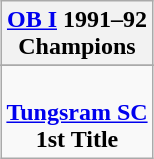<table class="wikitable" style="text-align: center; margin: 0 auto;">
<tr>
<th><a href='#'>OB I</a> 1991–92<br>Champions</th>
</tr>
<tr>
</tr>
<tr>
<td><br><strong><a href='#'>Tungsram SC</a></strong><br><strong>1st Title</strong></td>
</tr>
</table>
